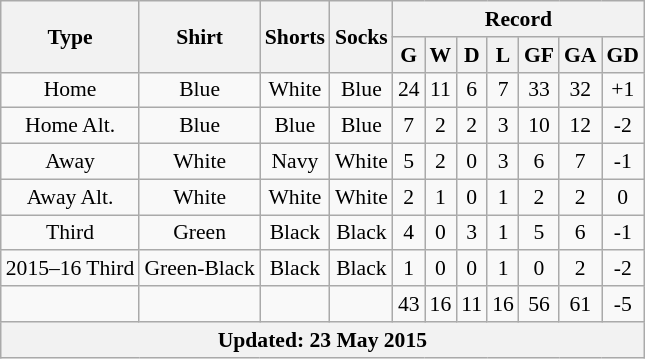<table class="wikitable" style="font-size:90%; text-align: center">
<tr>
<th rowspan="2">Type</th>
<th rowspan="2">Shirt</th>
<th rowspan="2">Shorts</th>
<th rowspan="2">Socks</th>
<th colspan="8">Record</th>
</tr>
<tr>
<th>G</th>
<th>W</th>
<th>D</th>
<th>L</th>
<th>GF</th>
<th>GA</th>
<th>GD</th>
</tr>
<tr>
<td>Home</td>
<td>Blue</td>
<td>White</td>
<td>Blue</td>
<td>24</td>
<td>11</td>
<td>6</td>
<td>7</td>
<td>33</td>
<td>32</td>
<td>+1</td>
</tr>
<tr>
<td>Home Alt.</td>
<td>Blue</td>
<td>Blue</td>
<td>Blue</td>
<td>7</td>
<td>2</td>
<td>2</td>
<td>3</td>
<td>10</td>
<td>12</td>
<td>-2</td>
</tr>
<tr>
<td>Away</td>
<td>White</td>
<td>Navy</td>
<td>White</td>
<td>5</td>
<td>2</td>
<td>0</td>
<td>3</td>
<td>6</td>
<td>7</td>
<td>-1</td>
</tr>
<tr>
<td>Away Alt.</td>
<td>White</td>
<td>White</td>
<td>White</td>
<td>2</td>
<td>1</td>
<td>0</td>
<td>1</td>
<td>2</td>
<td>2</td>
<td>0</td>
</tr>
<tr>
<td>Third</td>
<td>Green</td>
<td>Black</td>
<td>Black</td>
<td>4</td>
<td>0</td>
<td>3</td>
<td>1</td>
<td>5</td>
<td>6</td>
<td>-1</td>
</tr>
<tr>
<td>2015–16 Third</td>
<td>Green-Black</td>
<td>Black</td>
<td>Black</td>
<td>1</td>
<td>0</td>
<td>0</td>
<td>1</td>
<td>0</td>
<td>2</td>
<td>-2</td>
</tr>
<tr>
<td></td>
<td></td>
<td></td>
<td></td>
<td>43</td>
<td>16</td>
<td>11</td>
<td>16</td>
<td>56</td>
<td>61</td>
<td>-5</td>
</tr>
<tr>
<th colspan="14">Updated: 23 May 2015</th>
</tr>
</table>
